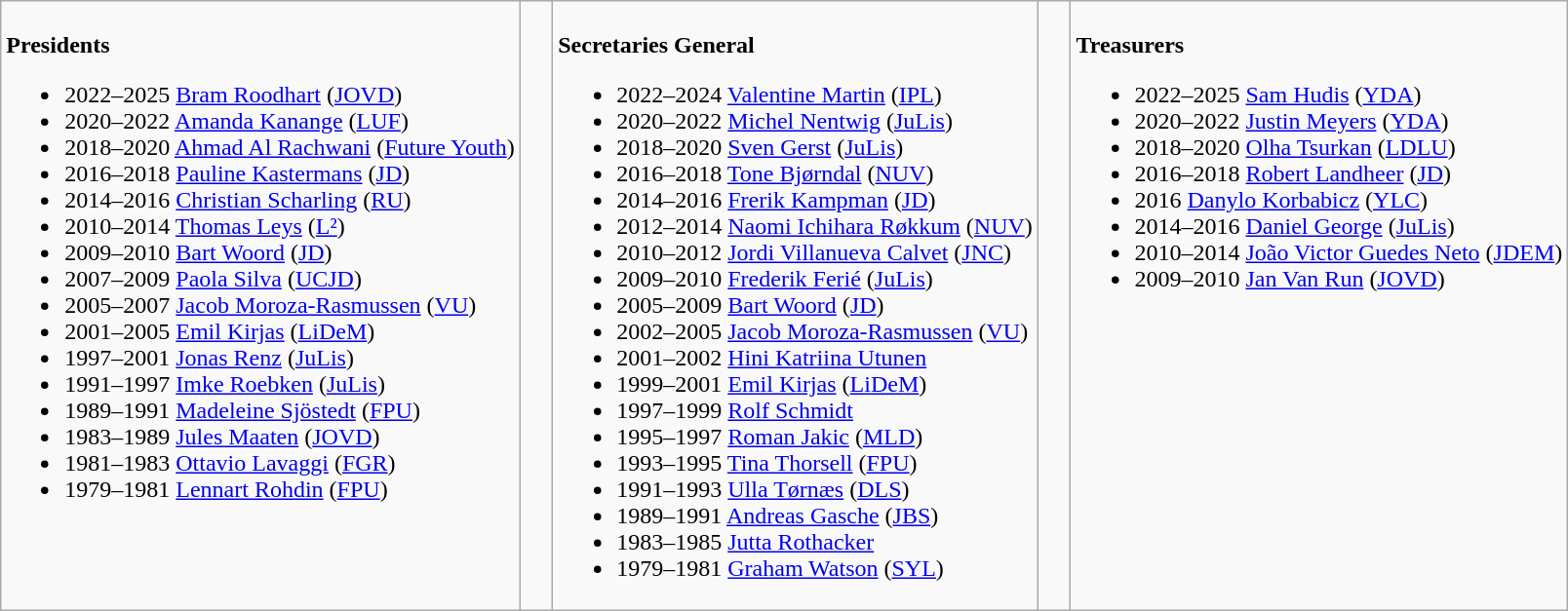<table class="wikitable">
<tr>
<td valign="top"><br><strong>Presidents</strong><ul><li>2022–2025  <a href='#'>Bram Roodhart</a> (<a href='#'>JOVD</a>)</li><li>2020–2022  <a href='#'>Amanda Kanange</a> (<a href='#'>LUF</a>)</li><li>2018–2020  <a href='#'>Ahmad Al Rachwani</a> (<a href='#'>Future Youth</a>)</li><li>2016–2018  <a href='#'>Pauline Kastermans</a> (<a href='#'>JD</a>)</li><li>2014–2016  <a href='#'>Christian Scharling</a> (<a href='#'>RU</a>)</li><li>2010–2014  <a href='#'>Thomas Leys</a> (<a href='#'>L²</a>)</li><li>2009–2010  <a href='#'>Bart Woord</a> (<a href='#'>JD</a>)</li><li>2007–2009  <a href='#'>Paola Silva</a> (<a href='#'>UCJD</a>)</li><li>2005–2007  <a href='#'>Jacob Moroza-Rasmussen</a> (<a href='#'>VU</a>)</li><li>2001–2005  <a href='#'>Emil Kirjas</a> (<a href='#'>LiDeM</a>)</li><li>1997–2001  <a href='#'>Jonas Renz</a> (<a href='#'>JuLis</a>)</li><li>1991–1997  <a href='#'>Imke Roebken</a> (<a href='#'>JuLis</a>)</li><li>1989–1991  <a href='#'>Madeleine Sjöstedt</a> (<a href='#'>FPU</a>)</li><li>1983–1989  <a href='#'>Jules Maaten</a> (<a href='#'>JOVD</a>)</li><li>1981–1983  <a href='#'>Ottavio Lavaggi</a> (<a href='#'>FGR</a>)</li><li>1979–1981  <a href='#'>Lennart Rohdin</a> (<a href='#'>FPU</a>)</li></ul></td>
<td width="15"> </td>
<td valign="top"><br><strong>Secretaries General</strong><ul><li>2022–2024  <a href='#'>Valentine Martin</a> (<a href='#'>IPL</a>)</li><li>2020–2022  <a href='#'>Michel Nentwig</a> (<a href='#'>JuLis</a>)</li><li>2018–2020  <a href='#'>Sven Gerst</a> (<a href='#'>JuLis</a>)</li><li>2016–2018  <a href='#'>Tone Bjørndal</a> (<a href='#'>NUV</a>)</li><li>2014–2016  <a href='#'>Frerik Kampman</a> (<a href='#'>JD</a>)</li><li>2012–2014  <a href='#'>Naomi Ichihara Røkkum</a> (<a href='#'>NUV</a>)</li><li>2010–2012  <a href='#'>Jordi Villanueva Calvet</a> (<a href='#'>JNC</a>)</li><li>2009–2010  <a href='#'>Frederik Ferié</a> (<a href='#'>JuLis</a>)</li><li>2005–2009  <a href='#'>Bart Woord</a> (<a href='#'>JD</a>)</li><li>2002–2005  <a href='#'>Jacob Moroza-Rasmussen</a> (<a href='#'>VU</a>)</li><li>2001–2002  <a href='#'>Hini Katriina Utunen</a></li><li>1999–2001  <a href='#'>Emil Kirjas</a> (<a href='#'>LiDeM</a>)</li><li>1997–1999  <a href='#'>Rolf Schmidt</a></li><li>1995–1997  <a href='#'>Roman Jakic</a> (<a href='#'>MLD</a>)</li><li>1993–1995  <a href='#'>Tina Thorsell</a> (<a href='#'>FPU</a>)</li><li>1991–1993  <a href='#'>Ulla Tørnæs</a> (<a href='#'>DLS</a>)</li><li>1989–1991  <a href='#'>Andreas Gasche</a> (<a href='#'>JBS</a>)</li><li>1983–1985  <a href='#'>Jutta Rothacker</a></li><li>1979–1981  <a href='#'>Graham Watson</a> (<a href='#'>SYL</a>)</li></ul></td>
<td width="15"> </td>
<td valign="top"><br><strong>Treasurers</strong><ul><li>2022–2025  <a href='#'>Sam Hudis</a> (<a href='#'>YDA</a>)</li><li>2020–2022  <a href='#'>Justin Meyers</a> (<a href='#'>YDA</a>)</li><li>2018–2020  <a href='#'>Olha Tsurkan</a> (<a href='#'>LDLU</a>)</li><li>2016–2018  <a href='#'>Robert Landheer</a> (<a href='#'>JD</a>)</li><li>2016  <a href='#'>Danylo Korbabicz</a> (<a href='#'>YLC</a>)</li><li>2014–2016  <a href='#'>Daniel George</a> (<a href='#'>JuLis</a>)</li><li>2010–2014  <a href='#'>João Victor Guedes Neto</a> (<a href='#'>JDEM</a>)</li><li>2009–2010  <a href='#'>Jan Van Run</a> (<a href='#'>JOVD</a>)</li></ul></td>
</tr>
</table>
